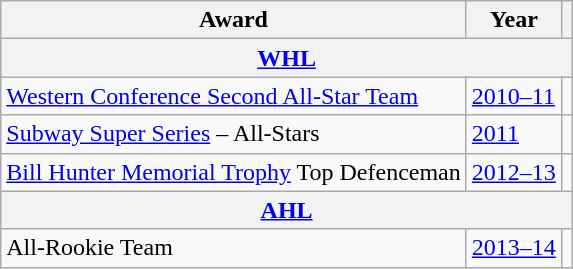<table class="wikitable">
<tr>
<th>Award</th>
<th>Year</th>
<th></th>
</tr>
<tr>
<th colspan="3"><a href='#'>WHL</a></th>
</tr>
<tr>
<td><a href='#'>Western Conference Second All-Star Team</a></td>
<td><a href='#'>2010–11</a></td>
<td></td>
</tr>
<tr>
<td><a href='#'>Subway Super Series</a> – All-Stars</td>
<td><a href='#'>2011</a></td>
<td></td>
</tr>
<tr>
<td><a href='#'>Bill Hunter Memorial Trophy</a> Top Defenceman</td>
<td><a href='#'>2012–13</a></td>
<td></td>
</tr>
<tr>
<th colspan="3"><a href='#'>AHL</a></th>
</tr>
<tr>
<td>All-Rookie Team</td>
<td><a href='#'>2013–14</a></td>
<td></td>
</tr>
</table>
